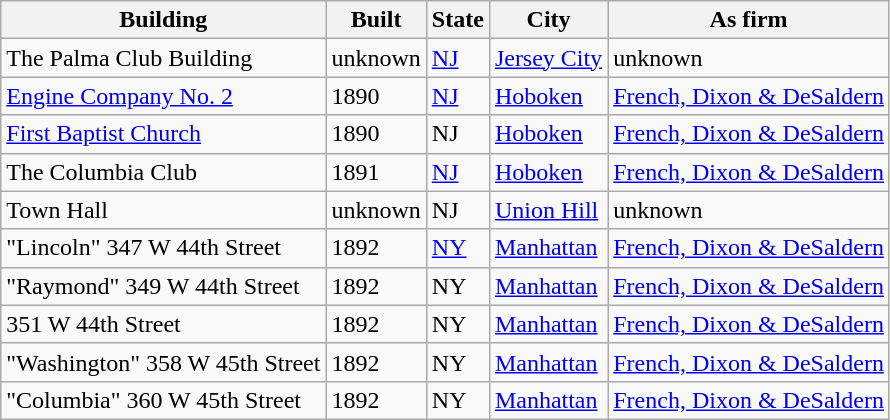<table class="wikitable">
<tr>
<th>Building</th>
<th>Built</th>
<th>State</th>
<th>City</th>
<th>As firm</th>
</tr>
<tr>
<td>The Palma Club Building</td>
<td>unknown</td>
<td><a href='#'>NJ</a></td>
<td><a href='#'>Jersey City</a></td>
<td>unknown</td>
</tr>
<tr>
<td><a href='#'>Engine Company No. 2</a></td>
<td>1890</td>
<td><a href='#'>NJ</a></td>
<td><a href='#'>Hoboken</a></td>
<td><a href='#'>French, Dixon & DeSaldern</a></td>
</tr>
<tr>
<td><a href='#'>First Baptist Church</a></td>
<td>1890</td>
<td>NJ</td>
<td><a href='#'>Hoboken</a></td>
<td><a href='#'>French, Dixon & DeSaldern</a></td>
</tr>
<tr>
<td>The Columbia Club</td>
<td>1891</td>
<td><a href='#'>NJ</a></td>
<td><a href='#'>Hoboken</a></td>
<td><a href='#'>French, Dixon & DeSaldern</a></td>
</tr>
<tr>
<td>Town Hall</td>
<td>unknown</td>
<td>NJ</td>
<td><a href='#'>Union Hill</a></td>
<td>unknown</td>
</tr>
<tr>
<td>"Lincoln" 347 W 44th Street</td>
<td>1892</td>
<td><a href='#'>NY</a></td>
<td><a href='#'>Manhattan</a></td>
<td><a href='#'>French, Dixon & DeSaldern</a></td>
</tr>
<tr>
<td>"Raymond" 349 W 44th Street</td>
<td>1892</td>
<td>NY</td>
<td><a href='#'>Manhattan</a></td>
<td><a href='#'>French, Dixon & DeSaldern</a></td>
</tr>
<tr>
<td>351 W 44th Street</td>
<td>1892</td>
<td>NY</td>
<td><a href='#'>Manhattan</a></td>
<td><a href='#'>French, Dixon & DeSaldern</a></td>
</tr>
<tr>
<td>"Washington" 358 W 45th Street</td>
<td>1892</td>
<td>NY</td>
<td><a href='#'>Manhattan</a></td>
<td><a href='#'>French, Dixon & DeSaldern</a></td>
</tr>
<tr>
<td>"Columbia" 360 W 45th Street</td>
<td>1892</td>
<td>NY</td>
<td><a href='#'>Manhattan</a></td>
<td><a href='#'>French, Dixon & DeSaldern</a></td>
</tr>
</table>
